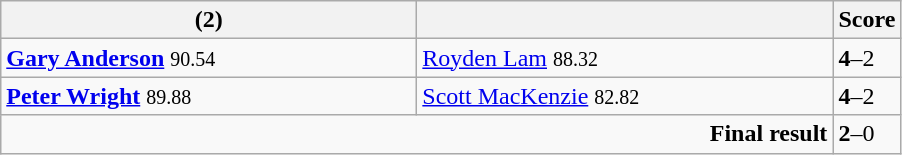<table class="wikitable">
<tr>
<th width=270><strong></strong> (2)</th>
<th width=270></th>
<th>Score</th>
</tr>
<tr>
<td><strong><a href='#'>Gary Anderson</a></strong> <small><span>90.54</span></small></td>
<td><a href='#'>Royden Lam</a> <small><span>88.32</span></small></td>
<td><strong>4</strong>–2</td>
</tr>
<tr>
<td><strong><a href='#'>Peter Wright</a></strong> <small><span>89.88</span></small></td>
<td><a href='#'>Scott MacKenzie</a> <small><span>82.82</span></small></td>
<td><strong>4</strong>–2</td>
</tr>
<tr>
<td colspan="2" align="right"><strong>Final result</strong></td>
<td><strong>2</strong>–0</td>
</tr>
</table>
